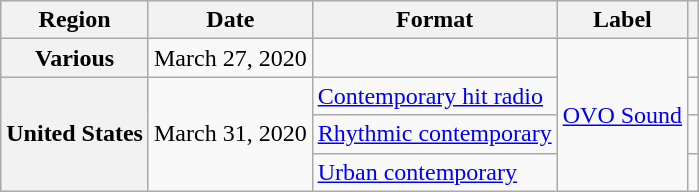<table class="wikitable plainrowheaders">
<tr>
<th scope="col">Region</th>
<th scope="col">Date</th>
<th scope="col">Format</th>
<th scope="col">Label</th>
<th scope="col"></th>
</tr>
<tr>
<th scope="row">Various</th>
<td>March 27, 2020</td>
<td></td>
<td rowspan="6"><a href='#'>OVO Sound</a></td>
<td align="center"></td>
</tr>
<tr>
<th rowspan="3" scope="row">United States</th>
<td rowspan="3">March 31, 2020</td>
<td><a href='#'>Contemporary hit radio</a></td>
<td align="center"></td>
</tr>
<tr>
<td><a href='#'>Rhythmic contemporary</a></td>
<td align="center"></td>
</tr>
<tr>
<td><a href='#'>Urban contemporary</a></td>
<td align="center"></td>
</tr>
</table>
